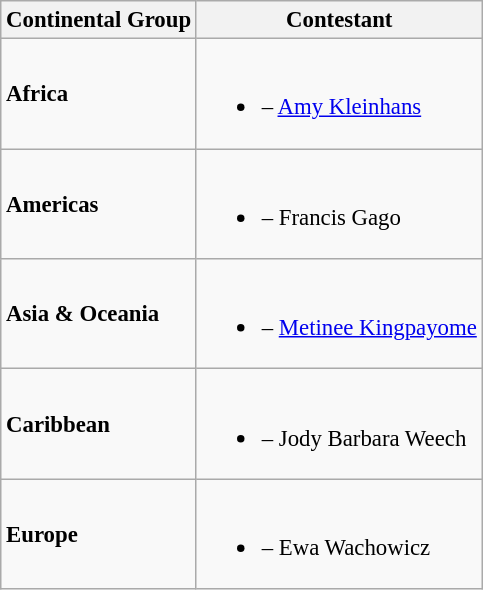<table class="wikitable sortable" style="font-size:95%;">
<tr>
<th>Continental Group</th>
<th>Contestant</th>
</tr>
<tr>
<td><strong>Africa</strong></td>
<td><br><ul><li> – <a href='#'>Amy Kleinhans</a></li></ul></td>
</tr>
<tr>
<td><strong>Americas</strong></td>
<td><br><ul><li> – Francis Gago</li></ul></td>
</tr>
<tr>
<td><strong>Asia & Oceania</strong></td>
<td><br><ul><li> – <a href='#'>Metinee Kingpayome</a></li></ul></td>
</tr>
<tr>
<td><strong>Caribbean</strong></td>
<td><br><ul><li> – Jody Barbara Weech</li></ul></td>
</tr>
<tr>
<td><strong>Europe</strong></td>
<td><br><ul><li> – Ewa Wachowicz</li></ul></td>
</tr>
</table>
